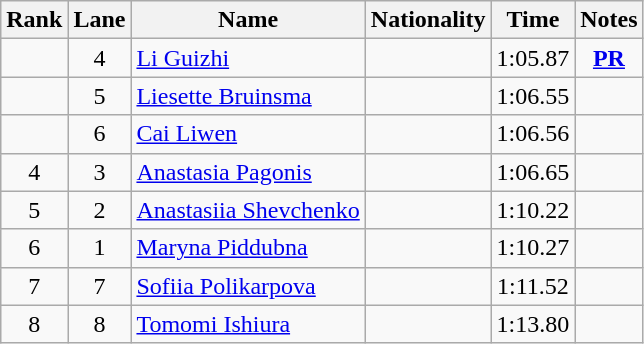<table class="wikitable sortable" style="text-align:center">
<tr>
<th>Rank</th>
<th>Lane</th>
<th>Name</th>
<th>Nationality</th>
<th>Time</th>
<th>Notes</th>
</tr>
<tr>
<td></td>
<td>4</td>
<td align=left><a href='#'>Li Guizhi</a></td>
<td align=left></td>
<td>1:05.87</td>
<td><strong><a href='#'>PR</a></strong></td>
</tr>
<tr>
<td></td>
<td>5</td>
<td align=left><a href='#'>Liesette Bruinsma</a></td>
<td align=left></td>
<td>1:06.55</td>
<td></td>
</tr>
<tr>
<td></td>
<td>6</td>
<td align=left><a href='#'>Cai Liwen</a></td>
<td align=left></td>
<td>1:06.56</td>
<td></td>
</tr>
<tr>
<td>4</td>
<td>3</td>
<td align=left><a href='#'>Anastasia Pagonis</a></td>
<td align=left></td>
<td>1:06.65</td>
<td></td>
</tr>
<tr>
<td>5</td>
<td>2</td>
<td align=left><a href='#'>Anastasiia Shevchenko</a></td>
<td align=left></td>
<td>1:10.22</td>
<td></td>
</tr>
<tr>
<td>6</td>
<td>1</td>
<td align=left><a href='#'>Maryna Piddubna</a></td>
<td align=left></td>
<td>1:10.27</td>
<td></td>
</tr>
<tr>
<td>7</td>
<td>7</td>
<td align=left><a href='#'>Sofiia Polikarpova</a></td>
<td align=left></td>
<td>1:11.52</td>
<td></td>
</tr>
<tr>
<td>8</td>
<td>8</td>
<td align=left><a href='#'>Tomomi Ishiura</a></td>
<td align=left></td>
<td>1:13.80</td>
<td></td>
</tr>
</table>
